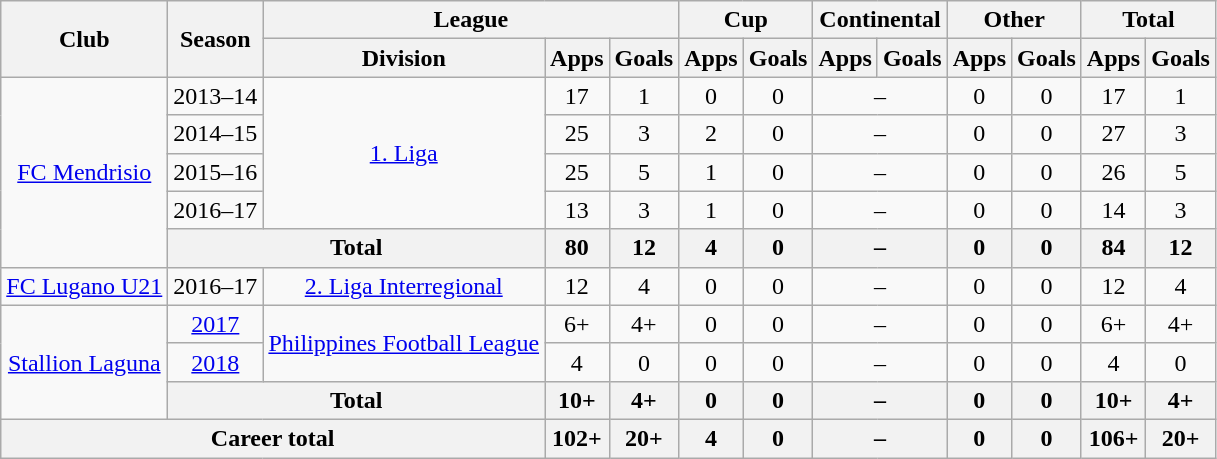<table class="wikitable" style="text-align: center">
<tr>
<th rowspan="2">Club</th>
<th rowspan="2">Season</th>
<th colspan="3">League</th>
<th colspan="2">Cup</th>
<th colspan="2">Continental</th>
<th colspan="2">Other</th>
<th colspan="2">Total</th>
</tr>
<tr>
<th>Division</th>
<th>Apps</th>
<th>Goals</th>
<th>Apps</th>
<th>Goals</th>
<th>Apps</th>
<th>Goals</th>
<th>Apps</th>
<th>Goals</th>
<th>Apps</th>
<th>Goals</th>
</tr>
<tr>
<td rowspan="5"><a href='#'>FC Mendrisio</a></td>
<td>2013–14</td>
<td rowspan="4"><a href='#'>1. Liga</a></td>
<td>17</td>
<td>1</td>
<td>0</td>
<td>0</td>
<td colspan="2">–</td>
<td>0</td>
<td>0</td>
<td>17</td>
<td>1</td>
</tr>
<tr>
<td>2014–15</td>
<td>25</td>
<td>3</td>
<td>2</td>
<td>0</td>
<td colspan="2">–</td>
<td>0</td>
<td>0</td>
<td>27</td>
<td>3</td>
</tr>
<tr>
<td>2015–16</td>
<td>25</td>
<td>5</td>
<td>1</td>
<td>0</td>
<td colspan="2">–</td>
<td>0</td>
<td>0</td>
<td>26</td>
<td>5</td>
</tr>
<tr>
<td>2016–17</td>
<td>13</td>
<td>3</td>
<td>1</td>
<td>0</td>
<td colspan="2">–</td>
<td>0</td>
<td>0</td>
<td>14</td>
<td>3</td>
</tr>
<tr>
<th colspan="2"><strong>Total</strong></th>
<th>80</th>
<th>12</th>
<th>4</th>
<th>0</th>
<th colspan="2">–</th>
<th>0</th>
<th>0</th>
<th>84</th>
<th>12</th>
</tr>
<tr>
<td><a href='#'>FC Lugano U21</a></td>
<td>2016–17</td>
<td><a href='#'>2. Liga Interregional</a></td>
<td>12</td>
<td>4</td>
<td>0</td>
<td>0</td>
<td colspan="2">–</td>
<td>0</td>
<td>0</td>
<td>12</td>
<td>4</td>
</tr>
<tr>
<td rowspan="3"><a href='#'>Stallion Laguna</a></td>
<td><a href='#'>2017</a></td>
<td rowspan="2"><a href='#'>Philippines Football League</a></td>
<td>6+</td>
<td>4+</td>
<td>0</td>
<td>0</td>
<td colspan="2">–</td>
<td>0</td>
<td>0</td>
<td>6+</td>
<td>4+</td>
</tr>
<tr>
<td><a href='#'>2018</a></td>
<td>4</td>
<td>0</td>
<td>0</td>
<td>0</td>
<td colspan="2">–</td>
<td>0</td>
<td>0</td>
<td>4</td>
<td>0</td>
</tr>
<tr>
<th colspan="2"><strong>Total</strong></th>
<th>10+</th>
<th>4+</th>
<th>0</th>
<th>0</th>
<th colspan="2">–</th>
<th>0</th>
<th>0</th>
<th>10+</th>
<th>4+</th>
</tr>
<tr>
<th colspan=3>Career total</th>
<th>102+</th>
<th>20+</th>
<th>4</th>
<th>0</th>
<th colspan="2">–</th>
<th>0</th>
<th>0</th>
<th>106+</th>
<th>20+</th>
</tr>
</table>
